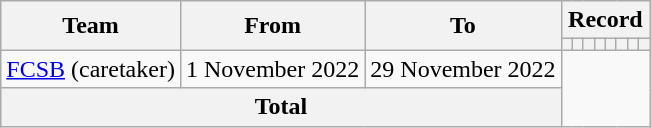<table class=wikitable style="text-align: center">
<tr>
<th rowspan=2>Team</th>
<th rowspan=2>From</th>
<th rowspan=2>To</th>
<th colspan=8>Record</th>
</tr>
<tr>
<th></th>
<th></th>
<th></th>
<th></th>
<th></th>
<th></th>
<th></th>
<th></th>
</tr>
<tr>
<td align=left> <a href='#'>FCSB</a> (caretaker)</td>
<td align=left>1 November 2022</td>
<td align=left>29 November 2022<br></td>
</tr>
<tr>
<th colspan=3>Total<br></th>
</tr>
</table>
